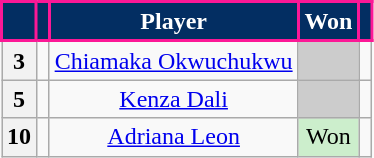<table class="wikitable sortable" style="text-align:center;">
<tr>
<th style="background:#032E62; color:white; border:2px solid #FC1896;" scope="col"></th>
<th style="background:#032E62; color:white; border:2px solid #FC1896;" scope="col"></th>
<th style="background:#032E62; color:white; border:2px solid #FC1896;" scope="col">Player</th>
<th style="background:#032E62; color:white; border:2px solid #FC1896;" scope="col">Won</th>
<th style="background:#032E62; color:white; border:2px solid #FC1896;" scope="col"></th>
</tr>
<tr>
<th scope="row">3</th>
<td></td>
<td><a href='#'>Chiamaka Okwuchukwu</a></td>
<td style="background:#ccc;"></td>
<td></td>
</tr>
<tr>
<th scope="row">5</th>
<td></td>
<td><a href='#'>Kenza Dali</a></td>
<td style="background:#ccc;"></td>
<td></td>
</tr>
<tr>
<th scope="row">10</th>
<td></td>
<td><a href='#'>Adriana Leon</a></td>
<td style="background:#cec;">Won</td>
<td></td>
</tr>
</table>
